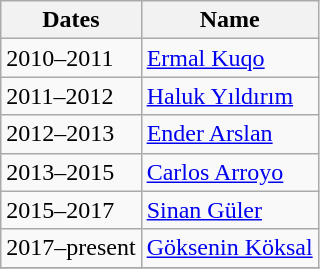<table class="wikitable">
<tr>
<th>Dates</th>
<th>Name</th>
</tr>
<tr>
<td>2010–2011</td>
<td>  <a href='#'>Ermal Kuqo</a></td>
</tr>
<tr>
<td>2011–2012</td>
<td> <a href='#'>Haluk Yıldırım</a></td>
</tr>
<tr>
<td>2012–2013</td>
<td> <a href='#'>Ender Arslan</a></td>
</tr>
<tr>
<td>2013–2015</td>
<td> <a href='#'>Carlos Arroyo</a></td>
</tr>
<tr>
<td>2015–2017</td>
<td> <a href='#'>Sinan Güler</a></td>
</tr>
<tr>
<td>2017–present</td>
<td> <a href='#'>Göksenin Köksal</a></td>
</tr>
<tr>
</tr>
</table>
